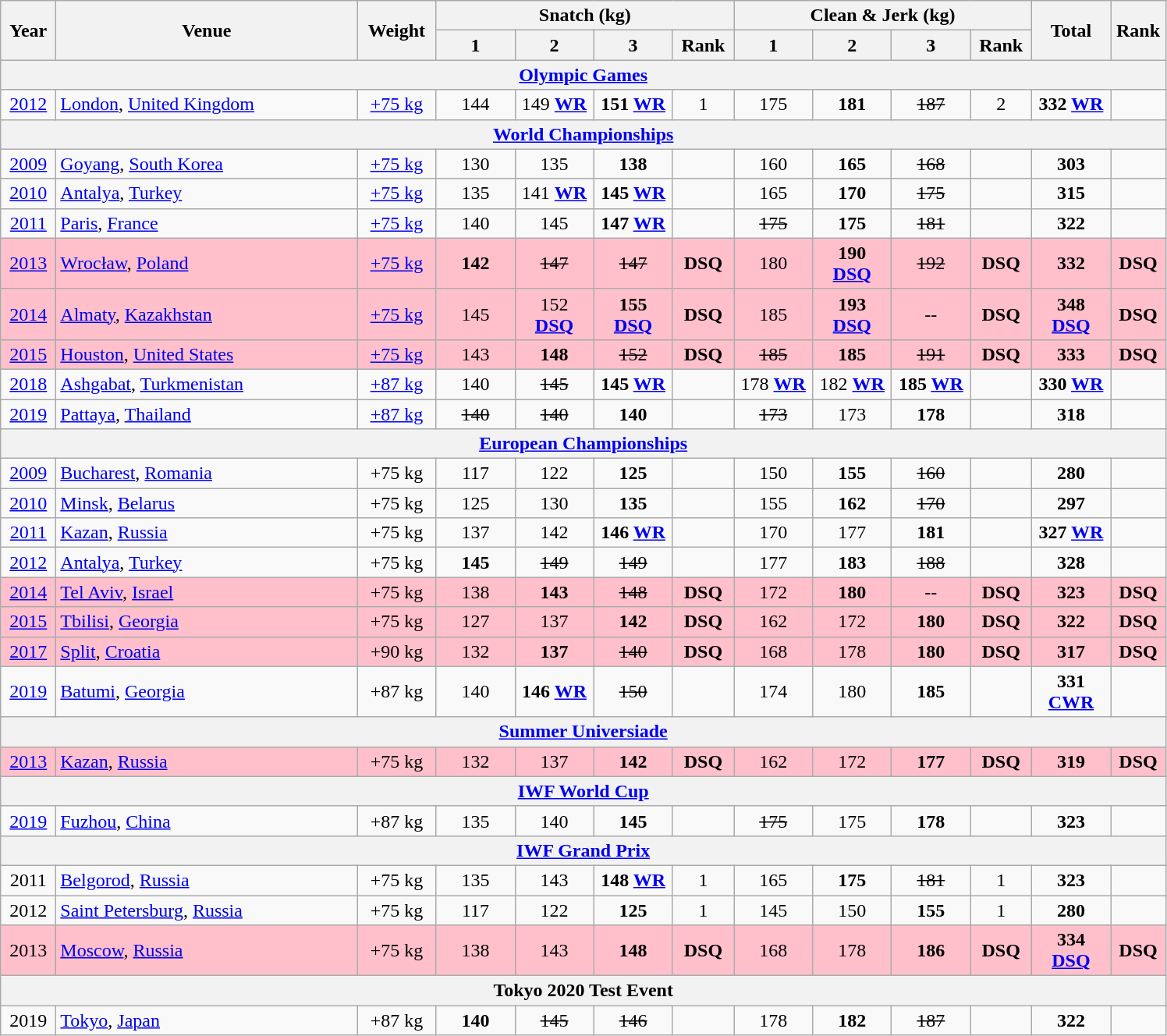<table class="wikitable" style="text-align:center;">
<tr>
<th rowspan=2 width=40>Year</th>
<th rowspan=2 width=250>Venue</th>
<th rowspan=2 width=60>Weight</th>
<th colspan=4>Snatch (kg)</th>
<th colspan=4>Clean & Jerk (kg)</th>
<th rowspan=2 width=60>Total</th>
<th rowspan=2 width=40>Rank</th>
</tr>
<tr>
<th width=60>1</th>
<th width=60>2</th>
<th width=60>3</th>
<th width=45>Rank</th>
<th width=60>1</th>
<th width=60>2</th>
<th width=60>3</th>
<th width=45>Rank</th>
</tr>
<tr>
<th colspan=13><a href='#'>Olympic Games</a></th>
</tr>
<tr>
<td><a href='#'>2012</a></td>
<td align=left> <a href='#'>London</a>, <a href='#'>United Kingdom</a></td>
<td><a href='#'>+75 kg</a></td>
<td>144</td>
<td>149 <strong><a href='#'>WR</a></strong></td>
<td><strong>151 <a href='#'>WR</a></strong></td>
<td>1</td>
<td>175</td>
<td><strong>181</strong></td>
<td><s>187</s></td>
<td>2</td>
<td><strong>332 <a href='#'>WR</a></strong></td>
<td><strong></strong></td>
</tr>
<tr>
<th colspan=13><a href='#'>World Championships</a></th>
</tr>
<tr>
<td><a href='#'>2009</a></td>
<td align=left> <a href='#'>Goyang</a>, <a href='#'>South Korea</a></td>
<td><a href='#'>+75 kg</a></td>
<td>130</td>
<td>135</td>
<td><strong>138</strong></td>
<td><strong></strong></td>
<td>160</td>
<td><strong>165</strong></td>
<td><s>168</s></td>
<td><strong></strong></td>
<td><strong>303</strong></td>
<td><strong></strong></td>
</tr>
<tr>
<td><a href='#'>2010</a></td>
<td align=left> <a href='#'>Antalya</a>, <a href='#'>Turkey</a></td>
<td><a href='#'>+75 kg</a></td>
<td>135</td>
<td>141 <strong><a href='#'>WR</a></strong></td>
<td><strong>145 <a href='#'>WR</a></strong></td>
<td><strong></strong></td>
<td>165</td>
<td><strong>170</strong></td>
<td><s>175</s></td>
<td><strong></strong></td>
<td><strong>315</strong></td>
<td><strong></strong></td>
</tr>
<tr>
<td><a href='#'>2011</a></td>
<td align=left> <a href='#'>Paris</a>, <a href='#'>France</a></td>
<td><a href='#'>+75 kg</a></td>
<td>140</td>
<td>145</td>
<td><strong>147 <a href='#'>WR</a></strong></td>
<td><strong></strong></td>
<td><s>175</s></td>
<td><strong>175</strong></td>
<td><s>181</s></td>
<td><strong></strong></td>
<td><strong>322</strong></td>
<td><strong></strong></td>
</tr>
<tr bgcolor=pink>
<td><a href='#'>2013</a></td>
<td align=left> <a href='#'>Wrocław</a>, <a href='#'>Poland</a></td>
<td><a href='#'>+75 kg</a></td>
<td><strong>142</strong></td>
<td><s>147</s></td>
<td><s>147</s></td>
<td><strong>DSQ</strong></td>
<td>180</td>
<td><strong>190 <a href='#'>DSQ</a></strong></td>
<td><s>192</s></td>
<td><strong>DSQ</strong></td>
<td><strong>332</strong></td>
<td><strong>DSQ</strong></td>
</tr>
<tr bgcolor=pink>
<td><a href='#'>2014</a></td>
<td align=left> <a href='#'>Almaty</a>, <a href='#'>Kazakhstan</a></td>
<td><a href='#'>+75 kg</a></td>
<td>145</td>
<td>152 <strong><a href='#'>DSQ</a></strong></td>
<td><strong>155 <a href='#'>DSQ</a></strong></td>
<td><strong>DSQ</strong></td>
<td>185</td>
<td><strong>193 <a href='#'>DSQ</a></strong></td>
<td>--</td>
<td><strong>DSQ</strong></td>
<td><strong>348 <a href='#'>DSQ</a></strong></td>
<td><strong>DSQ</strong></td>
</tr>
<tr bgcolor=pink>
<td><a href='#'>2015</a></td>
<td align=left> <a href='#'>Houston</a>, <a href='#'>United States</a></td>
<td><a href='#'>+75 kg</a></td>
<td>143</td>
<td><strong>148</strong></td>
<td><s>152</s></td>
<td><strong>DSQ</strong></td>
<td><s>185</s></td>
<td><strong>185</strong></td>
<td><s>191</s></td>
<td><strong>DSQ</strong></td>
<td><strong>333</strong></td>
<td><strong>DSQ</strong></td>
</tr>
<tr>
<td><a href='#'>2018</a></td>
<td align=left> <a href='#'>Ashgabat</a>, <a href='#'>Turkmenistan</a></td>
<td><a href='#'>+87 kg</a></td>
<td>140</td>
<td><s>145</s></td>
<td><strong>145 <a href='#'>WR</a></strong></td>
<td><strong></strong></td>
<td>178 <strong><a href='#'>WR</a></strong></td>
<td>182 <strong><a href='#'>WR</a></strong></td>
<td><strong>185 <a href='#'>WR</a></strong></td>
<td><strong></strong></td>
<td><strong>330 <a href='#'>WR</a></strong></td>
<td><strong></strong></td>
</tr>
<tr>
<td><a href='#'>2019</a></td>
<td align=left> <a href='#'>Pattaya</a>, <a href='#'>Thailand</a></td>
<td><a href='#'>+87 kg</a></td>
<td><s>140</s></td>
<td><s>140</s></td>
<td><strong>140</strong></td>
<td></td>
<td><s>173</s></td>
<td>173</td>
<td><strong>178</strong></td>
<td></td>
<td><strong>318</strong></td>
<td></td>
</tr>
<tr>
<th colspan=13><a href='#'>European Championships</a></th>
</tr>
<tr>
<td><a href='#'>2009</a></td>
<td align=left> <a href='#'>Bucharest</a>, <a href='#'>Romania</a></td>
<td>+75 kg</td>
<td>117</td>
<td>122</td>
<td><strong>125</strong></td>
<td><strong></strong></td>
<td>150</td>
<td><strong>155</strong></td>
<td><s>160</s></td>
<td><strong></strong></td>
<td><strong>280</strong></td>
<td><strong></strong></td>
</tr>
<tr>
<td><a href='#'>2010</a></td>
<td align=left> <a href='#'>Minsk</a>, <a href='#'>Belarus</a></td>
<td>+75 kg</td>
<td>125</td>
<td>130</td>
<td><strong>135</strong></td>
<td><strong></strong></td>
<td>155</td>
<td><strong>162</strong></td>
<td><s>170</s></td>
<td><strong></strong></td>
<td><strong>297</strong></td>
<td><strong></strong></td>
</tr>
<tr>
<td><a href='#'>2011</a></td>
<td align=left> <a href='#'>Kazan</a>, <a href='#'>Russia</a></td>
<td>+75 kg</td>
<td>137</td>
<td>142</td>
<td><strong>146 <a href='#'>WR</a></strong></td>
<td><strong></strong></td>
<td>170</td>
<td>177</td>
<td><strong>181</strong></td>
<td><strong></strong></td>
<td><strong>327 <a href='#'>WR</a></strong></td>
<td><strong></strong></td>
</tr>
<tr>
<td><a href='#'>2012</a></td>
<td align=left> <a href='#'>Antalya</a>, <a href='#'>Turkey</a></td>
<td>+75 kg</td>
<td><strong>145</strong></td>
<td><s>149</s></td>
<td><s>149</s></td>
<td><strong></strong></td>
<td>177</td>
<td><strong>183</strong></td>
<td><s>188</s></td>
<td><strong></strong></td>
<td><strong>328</strong></td>
<td><strong></strong></td>
</tr>
<tr bgcolor=pink>
<td><a href='#'>2014</a></td>
<td align=left> <a href='#'>Tel Aviv</a>, <a href='#'>Israel</a></td>
<td>+75 kg</td>
<td>138</td>
<td><strong>143</strong></td>
<td><s>148</s></td>
<td><strong>DSQ</strong></td>
<td>172</td>
<td><strong>180</strong></td>
<td>--</td>
<td><strong>DSQ</strong></td>
<td><strong>323</strong></td>
<td><strong>DSQ</strong></td>
</tr>
<tr bgcolor=pink>
<td><a href='#'>2015</a></td>
<td align=left> <a href='#'>Tbilisi</a>, <a href='#'>Georgia</a></td>
<td>+75 kg</td>
<td>127</td>
<td>137</td>
<td><strong>142</strong></td>
<td><strong>DSQ</strong></td>
<td>162</td>
<td>172</td>
<td><strong>180</strong></td>
<td><strong>DSQ</strong></td>
<td><strong>322</strong></td>
<td><strong>DSQ</strong></td>
</tr>
<tr bgcolor=pink>
<td><a href='#'>2017</a></td>
<td align=left>  <a href='#'>Split</a>, <a href='#'>Croatia</a></td>
<td>+90 kg</td>
<td>132</td>
<td><strong>137</strong></td>
<td><s>140</s></td>
<td><strong>DSQ</strong></td>
<td>168</td>
<td>178</td>
<td><strong>180</strong></td>
<td><strong>DSQ</strong></td>
<td><strong>317</strong></td>
<td><strong>DSQ</strong></td>
</tr>
<tr>
<td><a href='#'>2019</a></td>
<td align=left> <a href='#'>Batumi</a>, <a href='#'>Georgia</a></td>
<td>+87 kg</td>
<td>140</td>
<td><strong>146 <a href='#'>WR</a></strong></td>
<td><s>150</s></td>
<td></td>
<td>174</td>
<td>180</td>
<td><strong>185</strong></td>
<td></td>
<td><strong>331 <a href='#'>CWR</a></strong></td>
<td></td>
</tr>
<tr>
<th colspan=13><a href='#'>Summer Universiade</a></th>
</tr>
<tr bgcolor=pink>
<td><a href='#'>2013</a></td>
<td align=left> <a href='#'>Kazan</a>, <a href='#'>Russia</a></td>
<td>+75 kg</td>
<td>132</td>
<td>137</td>
<td><strong>142</strong></td>
<td><strong>DSQ</strong></td>
<td>162</td>
<td>172</td>
<td><strong>177</strong></td>
<td><strong>DSQ</strong></td>
<td><strong>319</strong></td>
<td><strong>DSQ</strong></td>
</tr>
<tr>
<th colspan=13><a href='#'>IWF World Cup</a></th>
</tr>
<tr>
<td><a href='#'>2019</a></td>
<td align=left> <a href='#'>Fuzhou</a>, <a href='#'>China</a></td>
<td>+87 kg</td>
<td>135</td>
<td>140</td>
<td><strong>145</strong></td>
<td></td>
<td><s>175</s></td>
<td>175</td>
<td><strong>178</strong></td>
<td></td>
<td><strong>323</strong></td>
<td><strong></strong></td>
</tr>
<tr>
<th colspan=13><a href='#'>IWF Grand Prix</a></th>
</tr>
<tr>
<td>2011</td>
<td align=left> <a href='#'>Belgorod</a>, <a href='#'>Russia</a></td>
<td>+75 kg</td>
<td>135</td>
<td>143</td>
<td><strong>148 <a href='#'>WR</a></strong></td>
<td>1</td>
<td>165</td>
<td><strong>175</strong></td>
<td><s>181</s></td>
<td>1</td>
<td><strong>323</strong></td>
<td><strong></strong></td>
</tr>
<tr>
<td>2012</td>
<td align=left> <a href='#'>Saint Petersburg</a>, <a href='#'>Russia</a></td>
<td>+75 kg</td>
<td>117</td>
<td>122</td>
<td><strong>125</strong></td>
<td>1</td>
<td>145</td>
<td>150</td>
<td><strong>155</strong></td>
<td>1</td>
<td><strong>280</strong></td>
<td><strong></strong></td>
</tr>
<tr bgcolor=pink>
<td>2013</td>
<td align=left> <a href='#'>Moscow</a>, <a href='#'>Russia</a></td>
<td>+75 kg</td>
<td>138</td>
<td>143</td>
<td><strong>148</strong></td>
<td><strong>DSQ</strong></td>
<td>168</td>
<td>178</td>
<td><strong>186</strong></td>
<td><strong>DSQ</strong></td>
<td><strong>334</strong> <strong><a href='#'>DSQ</a></strong></td>
<td><strong>DSQ</strong></td>
</tr>
<tr>
<th colspan=13>Tokyo 2020 Test Event</th>
</tr>
<tr>
<td>2019</td>
<td align=left> <a href='#'>Tokyo</a>, <a href='#'>Japan</a></td>
<td>+87 kg</td>
<td><strong>140</strong></td>
<td><s>145</s></td>
<td><s>146</s></td>
<td></td>
<td>178</td>
<td><strong>182</strong></td>
<td><s>187</s></td>
<td></td>
<td><strong>322</strong></td>
<td><strong></strong></td>
</tr>
</table>
